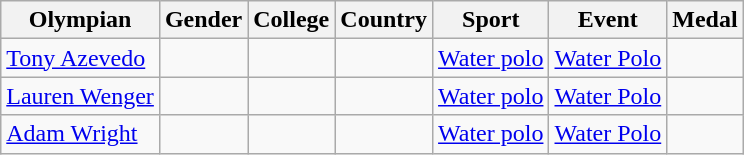<table class="wikitable">
<tr>
<th>Olympian</th>
<th>Gender</th>
<th>College</th>
<th>Country</th>
<th>Sport</th>
<th>Event</th>
<th>Medal</th>
</tr>
<tr>
<td><a href='#'>Tony Azevedo</a></td>
<td></td>
<td></td>
<td></td>
<td><a href='#'>Water polo</a></td>
<td><a href='#'>Water Polo</a></td>
<td></td>
</tr>
<tr>
<td><a href='#'>Lauren Wenger</a></td>
<td></td>
<td></td>
<td></td>
<td><a href='#'>Water polo</a></td>
<td><a href='#'>Water Polo</a></td>
<td></td>
</tr>
<tr>
<td><a href='#'>Adam Wright</a></td>
<td></td>
<td></td>
<td></td>
<td><a href='#'>Water polo</a></td>
<td><a href='#'>Water Polo</a></td>
<td></td>
</tr>
</table>
